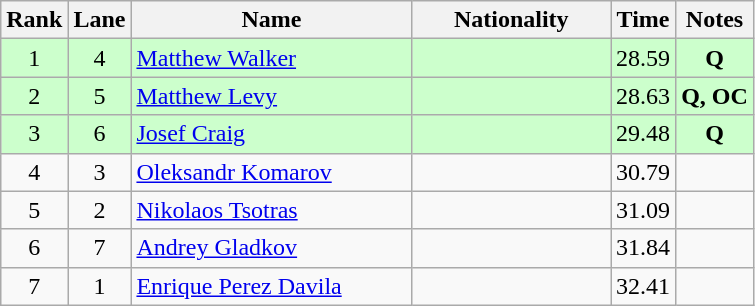<table class="wikitable sortable" style="text-align:center">
<tr>
<th>Rank</th>
<th>Lane</th>
<th style="width:180px">Name</th>
<th style="width:125px">Nationality</th>
<th>Time</th>
<th>Notes</th>
</tr>
<tr style="background:#cfc;">
<td>1</td>
<td>4</td>
<td style="text-align:left;"><a href='#'>Matthew Walker</a></td>
<td style="text-align:left;"></td>
<td>28.59</td>
<td><strong>Q</strong></td>
</tr>
<tr style="background:#cfc;">
<td>2</td>
<td>5</td>
<td style="text-align:left;"><a href='#'>Matthew Levy</a></td>
<td style="text-align:left;"></td>
<td>28.63</td>
<td><strong>Q, OC</strong></td>
</tr>
<tr style="background:#cfc;">
<td>3</td>
<td>6</td>
<td style="text-align:left;"><a href='#'>Josef Craig</a></td>
<td style="text-align:left;"></td>
<td>29.48</td>
<td><strong>Q</strong></td>
</tr>
<tr>
<td>4</td>
<td>3</td>
<td style="text-align:left;"><a href='#'>Oleksandr Komarov</a></td>
<td style="text-align:left;"></td>
<td>30.79</td>
<td></td>
</tr>
<tr>
<td>5</td>
<td>2</td>
<td style="text-align:left;"><a href='#'>Nikolaos Tsotras</a></td>
<td style="text-align:left;"></td>
<td>31.09</td>
<td></td>
</tr>
<tr>
<td>6</td>
<td>7</td>
<td style="text-align:left;"><a href='#'>Andrey Gladkov</a></td>
<td style="text-align:left;"></td>
<td>31.84</td>
<td></td>
</tr>
<tr>
<td>7</td>
<td>1</td>
<td style="text-align:left;"><a href='#'>Enrique Perez Davila</a></td>
<td style="text-align:left;"></td>
<td>32.41</td>
<td></td>
</tr>
</table>
